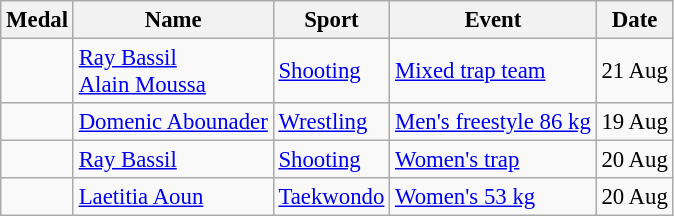<table class="wikitable sortable"  style="font-size:95%">
<tr>
<th>Medal</th>
<th>Name</th>
<th>Sport</th>
<th>Event</th>
<th>Date</th>
</tr>
<tr>
<td></td>
<td><a href='#'>Ray Bassil</a><br><a href='#'>Alain Moussa</a></td>
<td><a href='#'>Shooting</a></td>
<td><a href='#'>Mixed trap team</a></td>
<td>21 Aug</td>
</tr>
<tr>
<td></td>
<td><a href='#'>Domenic Abounader</a></td>
<td><a href='#'>Wrestling</a></td>
<td><a href='#'>Men's freestyle 86 kg</a></td>
<td>19 Aug</td>
</tr>
<tr>
<td></td>
<td><a href='#'>Ray Bassil</a></td>
<td><a href='#'>Shooting</a></td>
<td><a href='#'>Women's trap</a></td>
<td>20 Aug</td>
</tr>
<tr>
<td></td>
<td><a href='#'>Laetitia Aoun</a></td>
<td><a href='#'>Taekwondo</a></td>
<td><a href='#'>Women's 53 kg</a></td>
<td>20 Aug</td>
</tr>
</table>
